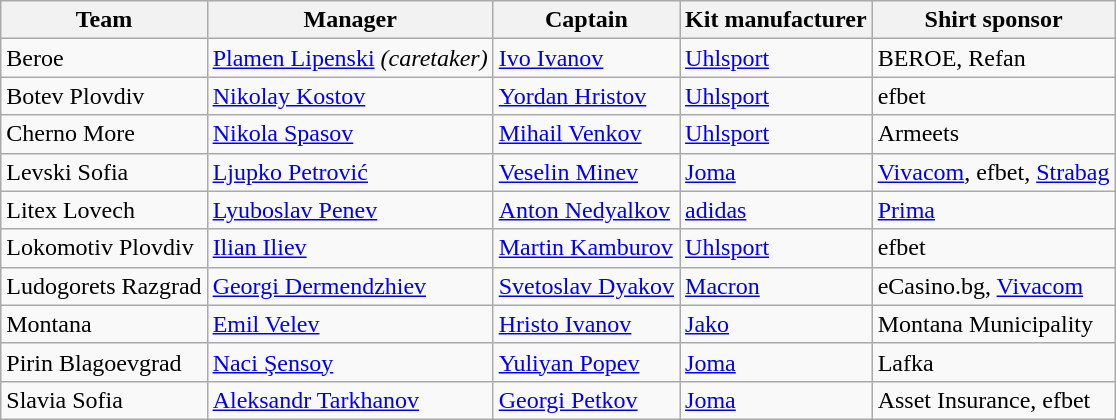<table class="wikitable sortable" style="text-align: left;">
<tr>
<th>Team</th>
<th>Manager</th>
<th>Captain</th>
<th>Kit manufacturer</th>
<th>Shirt sponsor</th>
</tr>
<tr>
<td>Beroe</td>
<td> <a href='#'>Plamen Lipenski</a> <em>(caretaker)</em></td>
<td> <a href='#'>Ivo Ivanov</a></td>
<td><a href='#'>Uhlsport</a></td>
<td>BEROE, Refan</td>
</tr>
<tr>
<td>Botev Plovdiv</td>
<td> <a href='#'>Nikolay Kostov</a></td>
<td> <a href='#'>Yordan Hristov</a></td>
<td><a href='#'>Uhlsport</a></td>
<td>efbet</td>
</tr>
<tr>
<td>Cherno More</td>
<td> <a href='#'>Nikola Spasov</a></td>
<td> <a href='#'>Mihail Venkov</a></td>
<td><a href='#'>Uhlsport</a></td>
<td>Armeets</td>
</tr>
<tr>
<td>Levski Sofia</td>
<td> <a href='#'>Ljupko Petrović</a></td>
<td> <a href='#'>Veselin Minev</a></td>
<td><a href='#'>Joma</a></td>
<td><a href='#'>Vivacom</a>, efbet, <a href='#'>Strabag</a></td>
</tr>
<tr>
<td>Litex Lovech</td>
<td> <a href='#'>Lyuboslav Penev</a></td>
<td> <a href='#'>Anton Nedyalkov</a></td>
<td><a href='#'>adidas</a></td>
<td><a href='#'>Prima</a></td>
</tr>
<tr>
<td>Lokomotiv Plovdiv</td>
<td> <a href='#'>Ilian Iliev</a></td>
<td> <a href='#'>Martin Kamburov</a></td>
<td><a href='#'>Uhlsport</a></td>
<td>efbet</td>
</tr>
<tr>
<td>Ludogorets Razgrad</td>
<td> <a href='#'>Georgi Dermendzhiev</a></td>
<td> <a href='#'>Svetoslav Dyakov</a></td>
<td><a href='#'>Macron</a></td>
<td>eCasino.bg, <a href='#'>Vivacom</a></td>
</tr>
<tr>
<td>Montana</td>
<td> <a href='#'>Emil Velev</a></td>
<td> <a href='#'>Hristo Ivanov</a></td>
<td><a href='#'>Jako</a></td>
<td>Montana Municipality</td>
</tr>
<tr>
<td>Pirin Blagoevgrad</td>
<td> <a href='#'>Naci Şensoy</a></td>
<td> <a href='#'>Yuliyan Popev</a></td>
<td><a href='#'>Joma</a></td>
<td>Lafka</td>
</tr>
<tr>
<td>Slavia Sofia</td>
<td> <a href='#'>Aleksandr Tarkhanov</a></td>
<td> <a href='#'>Georgi Petkov</a></td>
<td><a href='#'>Joma</a></td>
<td>Asset Insurance, efbet</td>
</tr>
</table>
